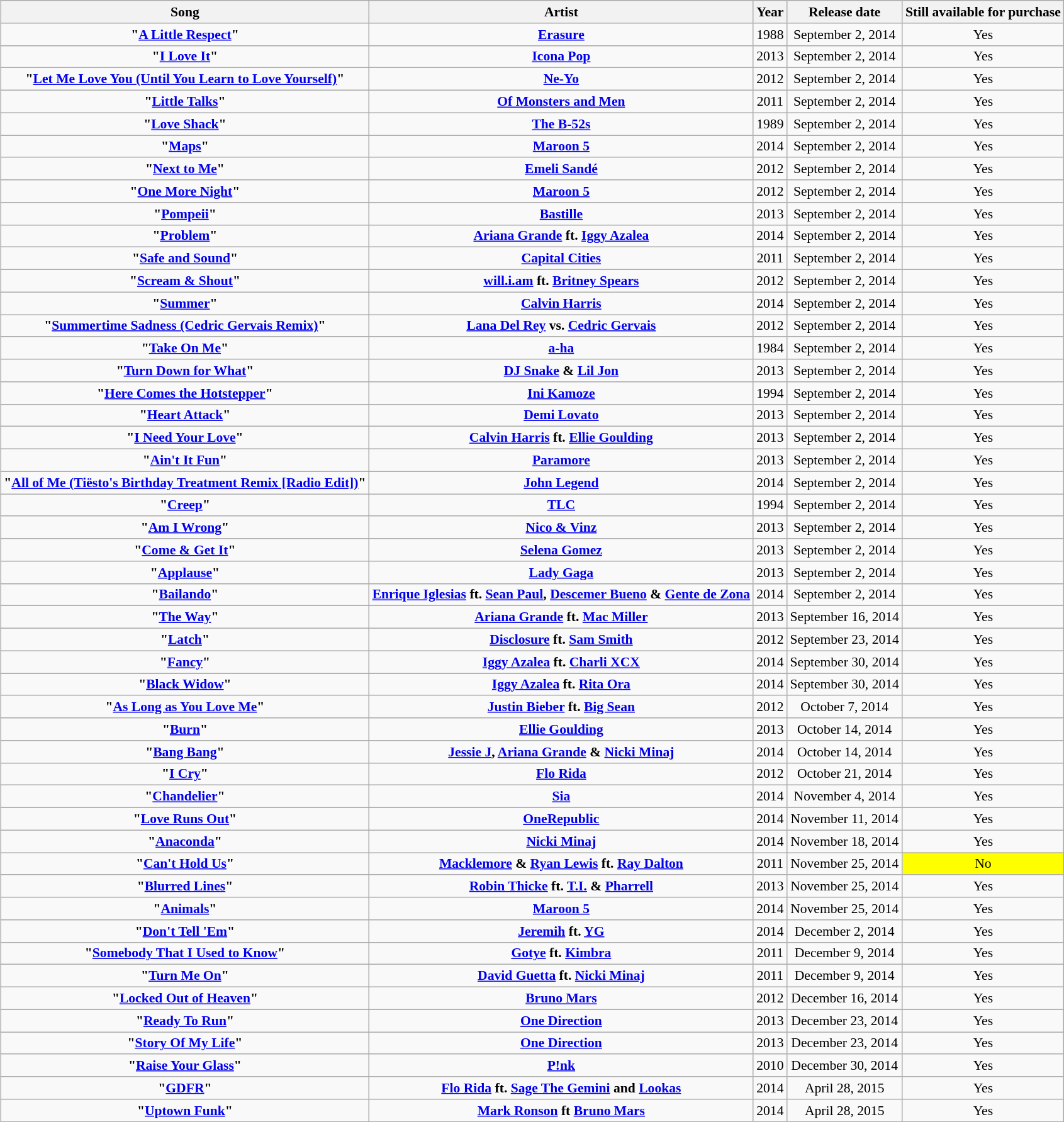<table class="wikitable sortable mw-collapsible mw-collapsed" style="font-size:90%; text-align:center; margin: 5px;">
<tr>
<th>Song</th>
<th>Artist</th>
<th>Year</th>
<th>Release date</th>
<th>Still available for purchase</th>
</tr>
<tr>
<td><strong>"<a href='#'>A Little Respect</a>"</strong></td>
<td><strong><a href='#'>Erasure</a></strong></td>
<td>1988</td>
<td>September 2, 2014</td>
<td>Yes</td>
</tr>
<tr>
<td><strong>"<a href='#'>I Love It</a>"</strong></td>
<td><strong><a href='#'>Icona Pop</a></strong></td>
<td>2013</td>
<td>September 2, 2014</td>
<td>Yes</td>
</tr>
<tr>
<td><strong>"<a href='#'>Let Me Love You (Until You Learn to Love Yourself)</a>"</strong></td>
<td><strong><a href='#'>Ne-Yo</a></strong></td>
<td>2012</td>
<td>September 2, 2014</td>
<td>Yes</td>
</tr>
<tr>
<td><strong>"<a href='#'>Little Talks</a>"</strong></td>
<td><strong><a href='#'>Of Monsters and Men</a></strong></td>
<td>2011</td>
<td>September 2, 2014</td>
<td>Yes</td>
</tr>
<tr>
<td><strong>"<a href='#'>Love Shack</a>"</strong></td>
<td><strong><a href='#'>The B-52s</a></strong></td>
<td>1989</td>
<td>September 2, 2014</td>
<td>Yes</td>
</tr>
<tr>
<td><strong>"<a href='#'>Maps</a>"</strong></td>
<td><strong><a href='#'>Maroon 5</a></strong></td>
<td>2014</td>
<td>September 2, 2014</td>
<td>Yes</td>
</tr>
<tr>
<td><strong>"<a href='#'>Next to Me</a>"</strong></td>
<td><strong><a href='#'>Emeli Sandé</a></strong></td>
<td>2012</td>
<td>September 2, 2014</td>
<td>Yes</td>
</tr>
<tr>
<td><strong>"<a href='#'>One More Night</a>"</strong></td>
<td><strong><a href='#'>Maroon 5</a></strong></td>
<td>2012</td>
<td>September 2, 2014</td>
<td>Yes</td>
</tr>
<tr>
<td><strong>"<a href='#'>Pompeii</a>"</strong></td>
<td><strong><a href='#'>Bastille</a></strong></td>
<td>2013</td>
<td>September 2, 2014</td>
<td>Yes</td>
</tr>
<tr>
<td><strong>"<a href='#'>Problem</a>"</strong></td>
<td><strong><a href='#'>Ariana Grande</a> ft. <a href='#'>Iggy Azalea</a></strong></td>
<td>2014</td>
<td>September 2, 2014</td>
<td>Yes</td>
</tr>
<tr>
<td><strong>"<a href='#'>Safe and Sound</a>"</strong></td>
<td><strong><a href='#'>Capital Cities</a></strong></td>
<td>2011</td>
<td>September 2, 2014</td>
<td>Yes</td>
</tr>
<tr>
<td><strong>"<a href='#'>Scream & Shout</a>"</strong></td>
<td><strong><a href='#'>will.i.am</a> ft. <a href='#'>Britney Spears</a></strong></td>
<td>2012</td>
<td>September 2, 2014</td>
<td>Yes</td>
</tr>
<tr>
<td><strong>"<a href='#'>Summer</a>"</strong></td>
<td><strong><a href='#'>Calvin Harris</a></strong></td>
<td>2014</td>
<td>September 2, 2014</td>
<td>Yes</td>
</tr>
<tr>
<td><strong>"<a href='#'>Summertime Sadness (Cedric Gervais Remix)</a>"</strong></td>
<td><strong><a href='#'>Lana Del Rey</a> vs. <a href='#'>Cedric Gervais</a></strong></td>
<td>2012</td>
<td>September 2, 2014</td>
<td>Yes</td>
</tr>
<tr>
<td><strong>"<a href='#'>Take On Me</a>"</strong></td>
<td><strong><a href='#'>a-ha</a></strong></td>
<td>1984</td>
<td>September 2, 2014</td>
<td>Yes</td>
</tr>
<tr>
<td><strong>"<a href='#'>Turn Down for What</a>"</strong></td>
<td><strong><a href='#'>DJ Snake</a> & <a href='#'>Lil Jon</a></strong></td>
<td>2013</td>
<td>September 2, 2014</td>
<td>Yes</td>
</tr>
<tr>
<td><strong>"<a href='#'>Here Comes the Hotstepper</a>"</strong></td>
<td><strong><a href='#'>Ini Kamoze</a></strong></td>
<td>1994</td>
<td>September 2, 2014</td>
<td>Yes</td>
</tr>
<tr>
<td><strong>"<a href='#'>Heart Attack</a>"</strong></td>
<td><strong><a href='#'>Demi Lovato</a></strong></td>
<td>2013</td>
<td>September 2, 2014</td>
<td>Yes</td>
</tr>
<tr>
<td><strong>"<a href='#'>I Need Your Love</a>"</strong></td>
<td><strong><a href='#'>Calvin Harris</a> ft. <a href='#'>Ellie Goulding</a></strong></td>
<td>2013</td>
<td>September 2, 2014</td>
<td>Yes</td>
</tr>
<tr>
<td><strong>"<a href='#'>Ain't It Fun</a>"</strong></td>
<td><strong><a href='#'>Paramore</a></strong></td>
<td>2013</td>
<td>September 2, 2014</td>
<td>Yes</td>
</tr>
<tr>
<td><strong>"<a href='#'>All of Me (Tiësto's Birthday Treatment Remix [Radio Edit])</a>"</strong></td>
<td><strong><a href='#'>John Legend</a></strong></td>
<td>2014</td>
<td>September 2, 2014</td>
<td>Yes</td>
</tr>
<tr>
<td><strong>"<a href='#'>Creep</a>"</strong></td>
<td><strong><a href='#'>TLC</a></strong></td>
<td>1994</td>
<td>September 2, 2014</td>
<td>Yes</td>
</tr>
<tr>
<td><strong>"<a href='#'>Am I Wrong</a>"</strong></td>
<td><strong><a href='#'>Nico & Vinz</a></strong></td>
<td>2013</td>
<td>September 2, 2014</td>
<td>Yes</td>
</tr>
<tr>
<td><strong>"<a href='#'>Come & Get It</a>"</strong></td>
<td><strong><a href='#'>Selena Gomez</a></strong></td>
<td>2013</td>
<td>September 2, 2014</td>
<td>Yes</td>
</tr>
<tr>
<td><strong>"<a href='#'>Applause</a>"</strong></td>
<td><strong><a href='#'>Lady Gaga</a></strong></td>
<td>2013</td>
<td>September 2, 2014</td>
<td>Yes</td>
</tr>
<tr>
<td><strong>"<a href='#'>Bailando</a>"</strong></td>
<td><strong><a href='#'>Enrique Iglesias</a> ft. <a href='#'>Sean Paul</a>, <a href='#'>Descemer Bueno</a> & <a href='#'>Gente de Zona</a></strong></td>
<td>2014</td>
<td>September 2, 2014</td>
<td>Yes</td>
</tr>
<tr>
<td><strong>"<a href='#'>The Way</a>"</strong></td>
<td><strong><a href='#'>Ariana Grande</a> ft. <a href='#'>Mac Miller</a></strong></td>
<td>2013</td>
<td>September 16, 2014</td>
<td>Yes</td>
</tr>
<tr>
<td><strong>"<a href='#'>Latch</a>"</strong></td>
<td><strong><a href='#'>Disclosure</a> ft. <a href='#'>Sam Smith</a></strong></td>
<td>2012</td>
<td>September 23, 2014</td>
<td>Yes</td>
</tr>
<tr>
<td><strong>"<a href='#'>Fancy</a>"</strong></td>
<td><strong><a href='#'>Iggy Azalea</a> ft. <a href='#'>Charli XCX</a></strong></td>
<td>2014</td>
<td>September 30, 2014</td>
<td>Yes</td>
</tr>
<tr>
<td><strong>"<a href='#'>Black Widow</a>"</strong></td>
<td><strong><a href='#'>Iggy Azalea</a> ft. <a href='#'>Rita Ora</a></strong></td>
<td>2014</td>
<td>September 30, 2014</td>
<td>Yes</td>
</tr>
<tr>
<td><strong>"<a href='#'>As Long as You Love Me</a>"</strong></td>
<td><strong><a href='#'>Justin Bieber</a> ft. <a href='#'>Big Sean</a></strong></td>
<td>2012</td>
<td>October 7, 2014</td>
<td>Yes</td>
</tr>
<tr>
<td><strong>"<a href='#'>Burn</a>"</strong></td>
<td><strong><a href='#'>Ellie Goulding</a></strong></td>
<td>2013</td>
<td>October 14, 2014</td>
<td>Yes</td>
</tr>
<tr>
<td><strong>"<a href='#'>Bang Bang</a>"</strong></td>
<td><strong><a href='#'>Jessie J</a>, <a href='#'>Ariana Grande</a> & <a href='#'>Nicki Minaj</a></strong></td>
<td>2014</td>
<td>October 14, 2014</td>
<td>Yes</td>
</tr>
<tr>
<td><strong>"<a href='#'>I Cry</a>"</strong></td>
<td><strong><a href='#'>Flo Rida</a></strong></td>
<td>2012</td>
<td>October 21, 2014</td>
<td>Yes</td>
</tr>
<tr>
<td><strong>"<a href='#'>Chandelier</a>"</strong></td>
<td><strong><a href='#'>Sia</a></strong></td>
<td>2014</td>
<td>November 4, 2014</td>
<td>Yes</td>
</tr>
<tr>
<td><strong>"<a href='#'>Love Runs Out</a>"</strong></td>
<td><strong><a href='#'>OneRepublic</a></strong></td>
<td>2014</td>
<td>November 11, 2014</td>
<td>Yes</td>
</tr>
<tr>
<td><strong>"<a href='#'>Anaconda</a>"</strong></td>
<td><strong><a href='#'>Nicki Minaj</a></strong></td>
<td>2014</td>
<td>November 18, 2014</td>
<td>Yes</td>
</tr>
<tr>
<td><strong>"<a href='#'>Can't Hold Us</a>"</strong></td>
<td><strong><a href='#'>Macklemore</a> & <a href='#'>Ryan Lewis</a> ft. <a href='#'>Ray Dalton</a></strong></td>
<td>2011</td>
<td>November 25, 2014</td>
<td bgcolor="#FFFF00">No</td>
</tr>
<tr>
<td><strong>"<a href='#'>Blurred Lines</a>"</strong></td>
<td><strong><a href='#'>Robin Thicke</a> ft. <a href='#'>T.I.</a> & <a href='#'>Pharrell</a></strong></td>
<td>2013</td>
<td>November 25, 2014</td>
<td>Yes</td>
</tr>
<tr>
<td><strong>"<a href='#'>Animals</a>"</strong></td>
<td><strong><a href='#'>Maroon 5</a></strong></td>
<td>2014</td>
<td>November 25, 2014</td>
<td>Yes</td>
</tr>
<tr>
<td><strong>"<a href='#'>Don't Tell 'Em</a>"</strong></td>
<td><strong><a href='#'>Jeremih</a> ft. <a href='#'>YG</a></strong></td>
<td>2014</td>
<td>December 2, 2014</td>
<td>Yes</td>
</tr>
<tr>
<td><strong>"<a href='#'>Somebody That I Used to Know</a>"</strong></td>
<td><strong><a href='#'>Gotye</a> ft. <a href='#'>Kimbra</a></strong></td>
<td>2011</td>
<td>December 9, 2014</td>
<td>Yes</td>
</tr>
<tr>
<td><strong>"<a href='#'>Turn Me On</a>"</strong></td>
<td><strong><a href='#'>David Guetta</a> ft. <a href='#'>Nicki Minaj</a></strong></td>
<td>2011</td>
<td>December 9, 2014</td>
<td>Yes</td>
</tr>
<tr>
<td><strong>"<a href='#'>Locked Out of Heaven</a>"</strong></td>
<td><strong><a href='#'>Bruno Mars</a></strong></td>
<td>2012</td>
<td>December 16, 2014</td>
<td>Yes</td>
</tr>
<tr>
<td><strong>"<a href='#'>Ready To Run</a>"</strong></td>
<td><strong><a href='#'>One Direction</a></strong></td>
<td>2013</td>
<td>December 23, 2014</td>
<td>Yes</td>
</tr>
<tr>
<td><strong>"<a href='#'>Story Of My Life</a>"</strong></td>
<td><strong><a href='#'>One Direction</a></strong></td>
<td>2013</td>
<td>December 23, 2014</td>
<td>Yes</td>
</tr>
<tr>
<td><strong>"<a href='#'>Raise Your Glass</a>"</strong></td>
<td><strong><a href='#'>P!nk</a></strong></td>
<td>2010</td>
<td>December 30, 2014</td>
<td>Yes</td>
</tr>
<tr>
<td><strong>"<a href='#'>GDFR</a>"</strong></td>
<td><strong><a href='#'>Flo Rida</a> ft. <a href='#'>Sage The Gemini</a> and <a href='#'>Lookas</a></strong></td>
<td>2014</td>
<td>April 28, 2015</td>
<td>Yes</td>
</tr>
<tr>
<td><strong>"<a href='#'>Uptown Funk</a>"</strong></td>
<td><strong><a href='#'>Mark Ronson</a> ft <a href='#'>Bruno Mars</a></strong></td>
<td>2014</td>
<td>April 28, 2015</td>
<td>Yes</td>
</tr>
</table>
